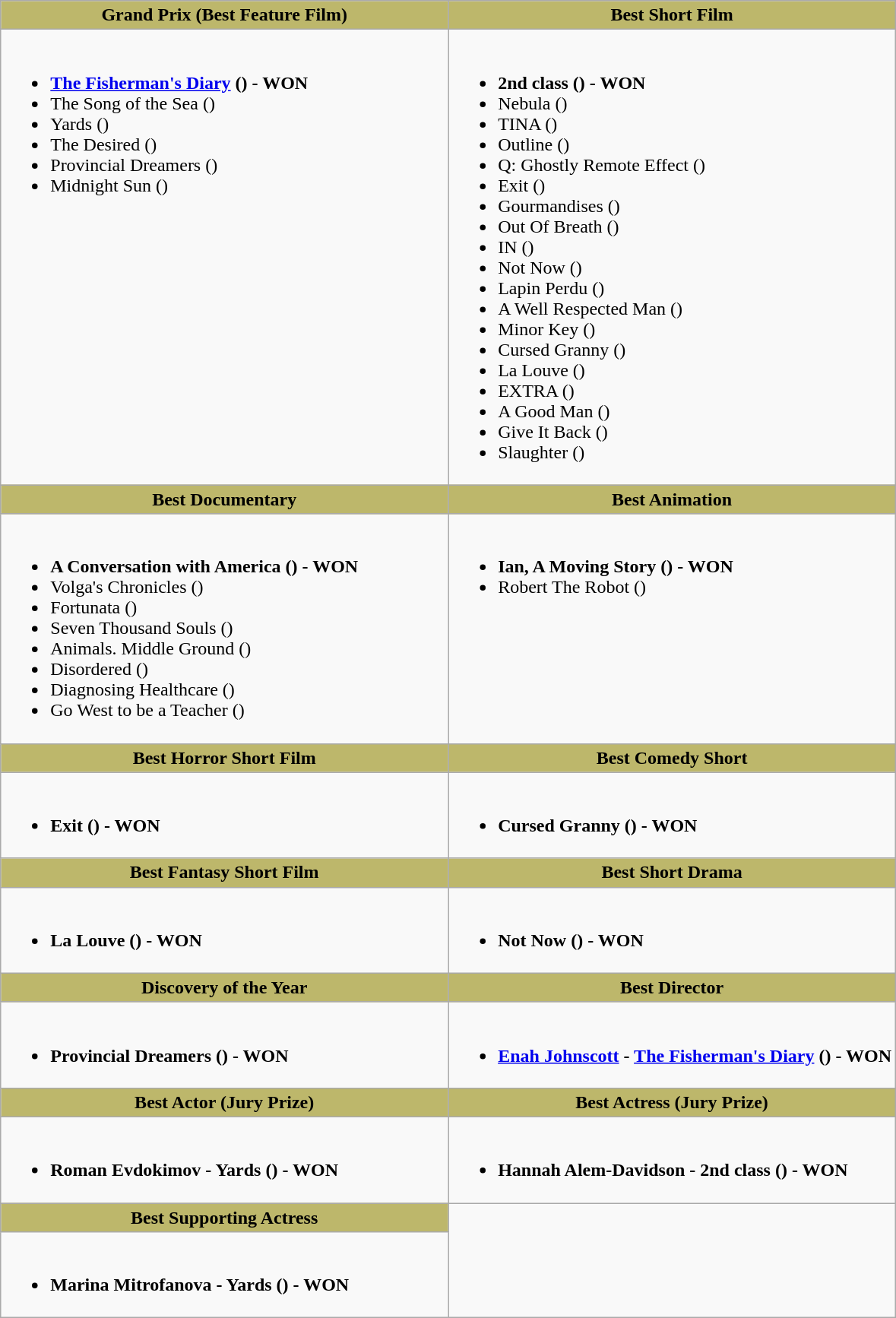<table class="wikitable">
<tr>
<th style="background:#BDB76B;">Grand Prix (Best Feature Film)</th>
<th style="background:#BDB76B;">Best Short Film</th>
</tr>
<tr>
<td valign="top"><br><ul><li><strong><a href='#'>The Fisherman's Diary</a></strong> <strong>() - WON</strong></li><li>The Song of the Sea ()</li><li>Yards ()</li><li>The Desired ()</li><li>Provincial Dreamers ()</li><li>Midnight Sun ()</li></ul></td>
<td valign="top"><br><ul><li><strong>2nd class</strong> <strong>() - WON</strong></li><li>Nebula ()</li><li>TINA ()</li><li>Outline ()</li><li>Q: Ghostly Remote Effect ()</li><li>Exit ()</li><li>Gourmandises ()</li><li>Out Of Breath ()</li><li>IN ()</li><li>Not Now ()</li><li>Lapin Perdu ()</li><li>A Well Respected Man ()</li><li>Minor Key ()</li><li>Cursed Granny ()</li><li>La Louve ()</li><li>EXTRA ()</li><li>A Good Man ()</li><li>Give It Back ()</li><li>Slaughter ()</li></ul></td>
</tr>
<tr>
<th style="background:#BDB76B;">Best Documentary</th>
<th style="background:#BDB76B;">Best Animation</th>
</tr>
<tr>
<td valign="top"><br><ul><li><strong>A Conversation with America</strong> <strong>() - WON</strong></li><li>Volga's Chronicles ()</li><li>Fortunata ()</li><li>Seven Thousand Souls ()</li><li>Animals. Middle Ground ()</li><li>Disordered ()</li><li>Diagnosing Healthcare ()</li><li>Go West to be a Teacher ()</li></ul></td>
<td valign="top"><br><ul><li><strong>Ian, A Moving Story () - WON</strong></li><li>Robert The Robot ()</li></ul></td>
</tr>
<tr>
<th style="background:#BDB76B;">Best Horror Short Film</th>
<th style="background:#BDB76B;">Best Comedy Short</th>
</tr>
<tr>
<td valign="top"><br><ul><li><strong>Exit ()</strong> <strong>- WON</strong></li></ul></td>
<td valign="top"><br><ul><li><strong>Cursed Granny ()</strong> <strong>- WON</strong></li></ul></td>
</tr>
<tr>
<th style="background:#BDB76B; width: 50%">Best Fantasy Short Film</th>
<th style="background:#BDB76B; width: 50%">Best Short Drama</th>
</tr>
<tr>
<td valign="top"><br><ul><li><strong>La Louve () - WON</strong></li></ul></td>
<td valign="top"><br><ul><li><strong>Not Now</strong> <strong>()</strong> <strong>- WON</strong></li></ul></td>
</tr>
<tr>
<th style="background:#BDB76B;">Discovery of the Year</th>
<th style="background:#BDB76B;">Best Director</th>
</tr>
<tr>
<td valign="top"><br><ul><li><strong>Provincial Dreamers</strong> <strong>()</strong> <strong>- WON</strong></li></ul></td>
<td valign="top"><br><ul><li><strong><a href='#'>Enah Johnscott</a></strong> <strong>- <a href='#'>The Fisherman's Diary</a> () - WON</strong></li></ul></td>
</tr>
<tr>
<th style="background:#BDB76B;">Best Actor (Jury Prize)</th>
<th style="background:#BDB76B;">Best Actress (Jury Prize)</th>
</tr>
<tr>
<td valign="top"><br><ul><li><strong>Roman Evdokimov</strong> <strong>- Yards () - WON</strong></li></ul></td>
<td valign="top"><br><ul><li><strong>Hannah Alem-Davidson</strong> <strong>- 2nd class () - WON</strong></li></ul></td>
</tr>
<tr>
<th style="background:#BDB76B;">Best Supporting Actress</th>
<td rowspan="2"></td>
</tr>
<tr>
<td valign="top"><br><ul><li><strong>Marina Mitrofanova - Yards () - WON</strong></li></ul></td>
</tr>
</table>
